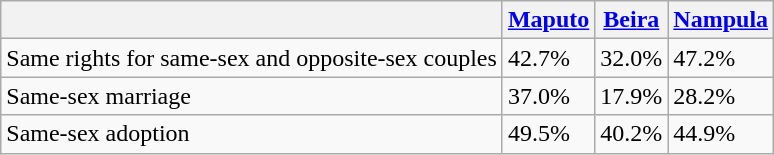<table class="wikitable">
<tr>
<th></th>
<th><a href='#'>Maputo</a></th>
<th><a href='#'>Beira</a></th>
<th><a href='#'>Nampula</a></th>
</tr>
<tr>
<td>Same rights for same-sex and opposite-sex couples</td>
<td>42.7%</td>
<td>32.0%</td>
<td>47.2%</td>
</tr>
<tr>
<td>Same-sex marriage</td>
<td>37.0%</td>
<td>17.9%</td>
<td>28.2%</td>
</tr>
<tr>
<td>Same-sex adoption</td>
<td>49.5%</td>
<td>40.2%</td>
<td>44.9%</td>
</tr>
</table>
